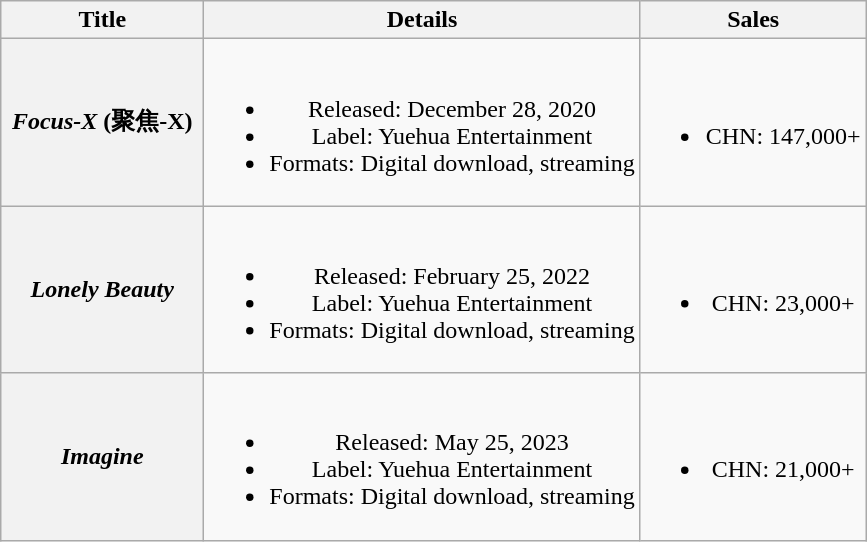<table class="wikitable plainrowheaders" style="text-align:center">
<tr>
<th scope="col" style="width:8em">Title</th>
<th scope="col">Details</th>
<th scope="col">Sales</th>
</tr>
<tr>
<th scope="row"><em>Focus-X</em> (聚焦-X)</th>
<td><br><ul><li>Released: December 28, 2020</li><li>Label: Yuehua Entertainment</li><li>Formats: Digital download, streaming</li></ul></td>
<td><br><ul><li>CHN: 147,000+</li></ul></td>
</tr>
<tr>
<th scope="row"><em>Lonely Beauty</em></th>
<td><br><ul><li>Released: February 25, 2022</li><li>Label: Yuehua Entertainment</li><li>Formats: Digital download, streaming</li></ul></td>
<td><br><ul><li>CHN: 23,000+</li></ul></td>
</tr>
<tr>
<th scope="row"><em>Imagine</em></th>
<td><br><ul><li>Released: May 25, 2023</li><li>Label: Yuehua Entertainment</li><li>Formats: Digital download, streaming</li></ul></td>
<td><br><ul><li>CHN: 21,000+</li></ul></td>
</tr>
</table>
